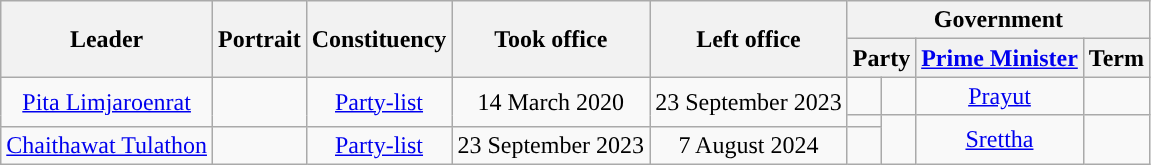<table class="wikitable" style="text-align:center">
<tr>
<th rowspan="2">Leader</th>
<th rowspan="2" class="unsortable">Portrait</th>
<th rowspan="2">Constituency</th>
<th rowspan="2">Took office</th>
<th rowspan="2">Left office</th>
<th colspan="4">Government</th>
</tr>
<tr>
<th colspan="2">Party</th>
<th><a href='#'>Prime Minister</a></th>
<th>Term</th>
</tr>
<tr>
<td rowspan="2"><a href='#'>Pita Limjaroenrat</a></td>
<td rowspan="2"></td>
<td rowspan="2"><a href='#'>Party-list</a></td>
<td rowspan="2">14 March 2020</td>
<td rowspan="2">23 September 2023</td>
<td style="background-color: "></td>
<td><a href='#'></a></td>
<td><a href='#'>Prayut</a></td>
<td></td>
</tr>
<tr>
<td style="background-color: "></td>
<td rowspan="2"><a href='#'></a></td>
<td rowspan="2"><a href='#'>Srettha</a></td>
<td rowspan="2"></td>
</tr>
<tr>
<td><a href='#'>Chaithawat Tulathon</a></td>
<td></td>
<td><a href='#'>Party-list</a></td>
<td>23 September 2023</td>
<td>7 August 2024</td>
<td style="background-color: "></td>
</tr>
</table>
